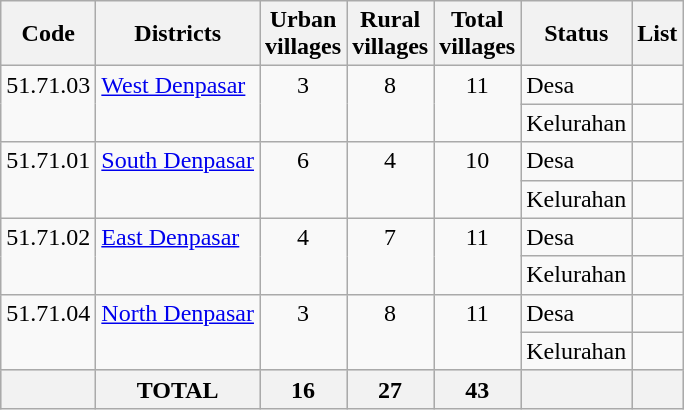<table class="wikitable sortable">
<tr>
<th>Code</th>
<th>Districts</th>
<th>Urban<br>villages</th>
<th>Rural<br>villages</th>
<th>Total<br>villages</th>
<th>Status</th>
<th>List</th>
</tr>
<tr valign="top">
<td rowspan="2">51.71.03</td>
<td rowspan="2"><a href='#'>West Denpasar</a></td>
<td rowspan="2" align="center">3</td>
<td rowspan="2" align="center">8</td>
<td rowspan="2" align="center">11</td>
<td>Desa</td>
<td></td>
</tr>
<tr>
<td>Kelurahan</td>
<td></td>
</tr>
<tr valign="top">
<td rowspan="2">51.71.01</td>
<td rowspan="2"><a href='#'>South Denpasar</a></td>
<td rowspan="2" align="center">6</td>
<td rowspan="2" align="center">4</td>
<td rowspan="2" align="center">10</td>
<td>Desa</td>
<td></td>
</tr>
<tr>
<td>Kelurahan</td>
<td></td>
</tr>
<tr valign="top">
<td rowspan="2">51.71.02</td>
<td rowspan="2"><a href='#'>East Denpasar</a></td>
<td rowspan="2" align="center">4</td>
<td rowspan="2" align="center">7</td>
<td rowspan="2" align="center">11</td>
<td>Desa</td>
<td></td>
</tr>
<tr>
<td>Kelurahan</td>
<td></td>
</tr>
<tr valign="top">
<td rowspan="2">51.71.04</td>
<td rowspan="2"><a href='#'>North Denpasar</a></td>
<td rowspan="2" align="center">3</td>
<td rowspan="2" align="center">8</td>
<td rowspan="2" align="center">11</td>
<td>Desa</td>
<td></td>
</tr>
<tr>
<td>Kelurahan</td>
<td></td>
</tr>
<tr valign="top" style="background-color: #ccc;">
<th></th>
<th>TOTAL</th>
<th>16</th>
<th>27</th>
<th>43</th>
<th></th>
<th></th>
</tr>
</table>
